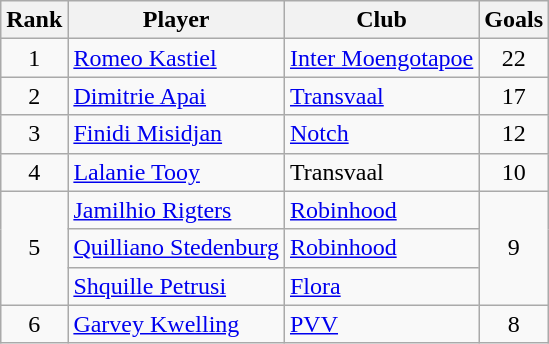<table class="wikitable" style="text-align:center;">
<tr>
<th>Rank</th>
<th>Player</th>
<th>Club</th>
<th>Goals</th>
</tr>
<tr>
<td>1</td>
<td align="left"> <a href='#'>Romeo Kastiel</a></td>
<td align="left"><a href='#'>Inter Moengotapoe</a></td>
<td>22</td>
</tr>
<tr>
<td>2</td>
<td align="left"> <a href='#'>Dimitrie Apai</a></td>
<td align="left"><a href='#'>Transvaal</a></td>
<td>17</td>
</tr>
<tr>
<td>3</td>
<td align="left"> <a href='#'>Finidi Misidjan</a></td>
<td align="left"><a href='#'>Notch</a></td>
<td>12</td>
</tr>
<tr>
<td>4</td>
<td align="left"> <a href='#'>Lalanie Tooy</a></td>
<td align="left">Transvaal</td>
<td>10</td>
</tr>
<tr>
<td rowspan="3">5</td>
<td align="left"> <a href='#'>Jamilhio Rigters</a></td>
<td align="left"><a href='#'>Robinhood</a></td>
<td rowspan="3">9</td>
</tr>
<tr>
<td align="left"> <a href='#'>Quilliano Stedenburg</a></td>
<td align="left"><a href='#'>Robinhood</a></td>
</tr>
<tr>
<td align="left"> <a href='#'>Shquille Petrusi</a></td>
<td align="left"><a href='#'>Flora</a></td>
</tr>
<tr>
<td>6</td>
<td align="left"> <a href='#'>Garvey Kwelling</a></td>
<td align="left"><a href='#'>PVV</a></td>
<td>8</td>
</tr>
</table>
